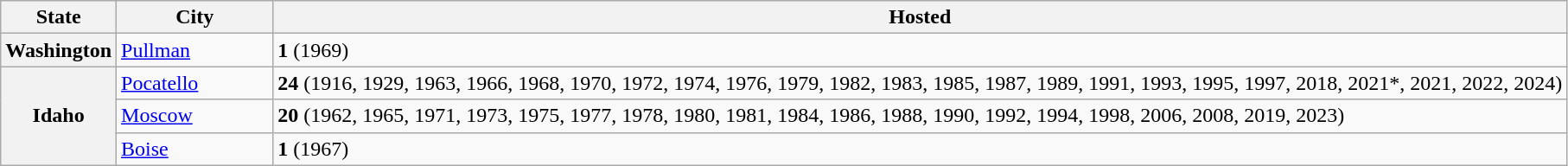<table class="wikitable sortable">
<tr>
<th>State</th>
<th width="10%">City</th>
<th>Hosted</th>
</tr>
<tr>
<th>Washington</th>
<td><a href='#'>Pullman</a></td>
<td><strong>1</strong> (1969)</td>
</tr>
<tr>
<th rowspan="3">Idaho</th>
<td><a href='#'>Pocatello</a></td>
<td><strong>24</strong> (1916, 1929, 1963, 1966, 1968, 1970, 1972, 1974, 1976, 1979, 1982, 1983, 1985, 1987, 1989, 1991, 1993, 1995, 1997, 2018, 2021*, 2021, 2022, 2024)</td>
</tr>
<tr>
<td><a href='#'>Moscow</a></td>
<td><strong>20</strong> (1962, 1965, 1971, 1973, 1975, 1977, 1978, 1980, 1981, 1984, 1986, 1988, 1990, 1992, 1994, 1998, 2006, 2008, 2019, 2023)</td>
</tr>
<tr>
<td><a href='#'>Boise</a></td>
<td><strong>1</strong> (1967)</td>
</tr>
</table>
